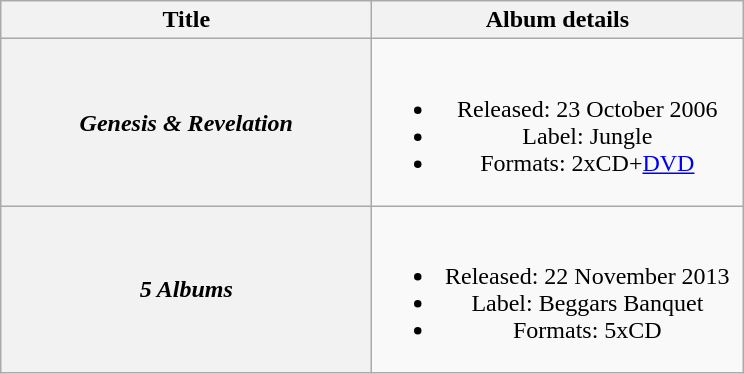<table class="wikitable plainrowheaders" style="text-align:center;">
<tr>
<th scope="col" style="width:15em;">Title</th>
<th scope="col" style="width:15em;">Album details</th>
</tr>
<tr>
<th scope="row"><em>Genesis & Revelation</em></th>
<td><br><ul><li>Released: 23 October 2006</li><li>Label: Jungle</li><li>Formats: 2xCD+<a href='#'>DVD</a></li></ul></td>
</tr>
<tr>
<th scope="row"><em>5 Albums</em></th>
<td><br><ul><li>Released: 22 November 2013</li><li>Label: Beggars Banquet</li><li>Formats: 5xCD</li></ul></td>
</tr>
</table>
